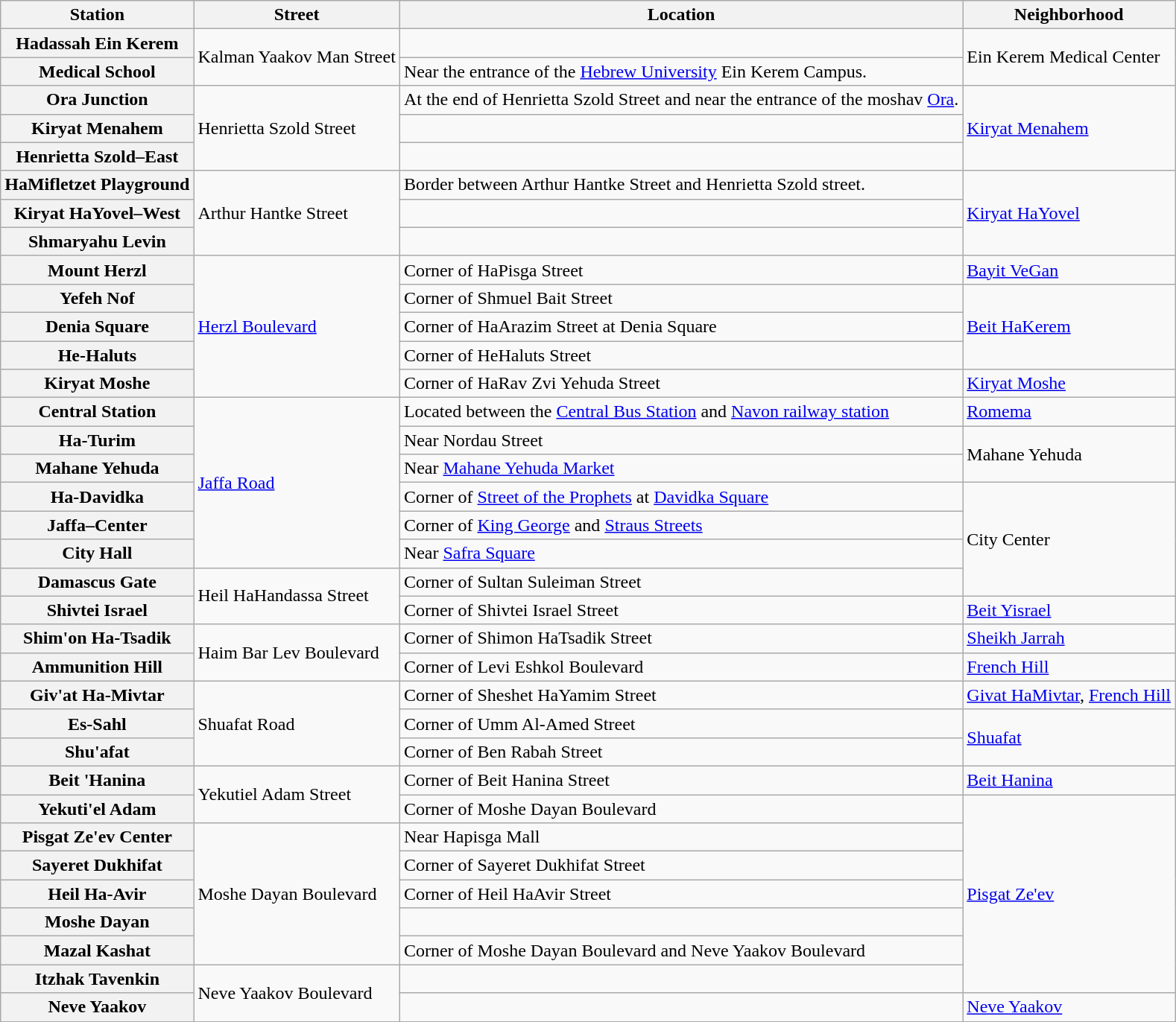<table class="wikitable plain-row-headers">
<tr>
<th>Station</th>
<th scope="col">Street</th>
<th scope="col">Location</th>
<th scope="col">Neighborhood</th>
</tr>
<tr>
<th>Hadassah Ein Kerem<br><small></small></th>
<td rowspan="2">Kalman Yaakov Man Street</td>
<td></td>
<td rowspan="2">Ein Kerem Medical Center</td>
</tr>
<tr>
<th>Medical School<br><small></small></th>
<td>Near the entrance of the <a href='#'>Hebrew University</a> Ein Kerem Campus.</td>
</tr>
<tr>
<th>Ora Junction<br><small></small></th>
<td rowspan="3">Henrietta Szold Street</td>
<td>At the end of Henrietta Szold Street and near the entrance of the moshav <a href='#'>Ora</a>.</td>
<td rowspan="3"><a href='#'>Kiryat Menahem</a></td>
</tr>
<tr>
<th>Kiryat Menahem<br> <small></small></th>
<td></td>
</tr>
<tr>
<th>Henrietta Szold–East<br><small></small></th>
<td></td>
</tr>
<tr>
<th>HaMifletzet Playground <br><small></small></th>
<td rowspan="3">Arthur Hantke Street</td>
<td>Border between Arthur Hantke Street and Henrietta Szold street.</td>
<td rowspan="3"><a href='#'>Kiryat HaYovel</a></td>
</tr>
<tr>
<th>Kiryat HaYovel–West<br><small></small></th>
<td></td>
</tr>
<tr>
<th><strong>Shmaryahu Levin</strong><br><small></small></th>
<td></td>
</tr>
<tr>
<th scope="row"><strong>Mount Herzl</strong><br><small></small></th>
<td rowspan=5><a href='#'>Herzl Boulevard</a></td>
<td>Corner of HaPisga Street</td>
<td><a href='#'>Bayit VeGan</a></td>
</tr>
<tr>
<th scope="row"><strong>Yefeh Nof</strong><br><small></small></th>
<td>Corner of Shmuel Bait Street</td>
<td rowspan=3><a href='#'>Beit HaKerem</a></td>
</tr>
<tr>
<th scope="row"><strong>Denia Square</strong><br><small></small></th>
<td>Corner of HaArazim Street at Denia Square</td>
</tr>
<tr>
<th scope="row"><strong>He-Haluts</strong><br><small></small></th>
<td>Corner of HeHaluts Street</td>
</tr>
<tr>
<th scope="row"><strong>Kiryat Moshe</strong><br><small></small></th>
<td>Corner of HaRav Zvi Yehuda Street</td>
<td><a href='#'>Kiryat Moshe</a></td>
</tr>
<tr>
<th scope="row"><strong>Central Station</strong><br><small></small></th>
<td rowspan=6><a href='#'>Jaffa Road</a></td>
<td>Located between the <a href='#'>Central Bus Station</a> and <a href='#'>Navon railway station</a></td>
<td><a href='#'>Romema</a></td>
</tr>
<tr>
<th scope="row"><strong>Ha-Turim</strong><br><small></small></th>
<td>Near Nordau Street</td>
<td rowspan=2>Mahane Yehuda</td>
</tr>
<tr>
<th scope="row"><strong>Mahane Yehuda</strong><br><small></small></th>
<td>Near <a href='#'>Mahane Yehuda Market</a></td>
</tr>
<tr>
<th scope="row"><strong>Ha-Davidka</strong><br><small></small></th>
<td>Corner of <a href='#'>Street of the Prophets</a> at <a href='#'>Davidka Square</a></td>
<td rowspan=4>City Center</td>
</tr>
<tr>
<th scope="row"><strong>Jaffa–Center</strong><br><small></small></th>
<td>Corner of <a href='#'>King George</a> and <a href='#'>Straus Streets</a></td>
</tr>
<tr>
<th scope="row"><strong>City Hall</strong><br><small></small></th>
<td>Near <a href='#'>Safra Square</a></td>
</tr>
<tr>
<th scope="row"><strong>Damascus Gate</strong><br><small></small></th>
<td rowspan=2>Heil HaHandassa Street</td>
<td>Corner of Sultan Suleiman Street</td>
</tr>
<tr>
<th scope="row"><strong>Shivtei Israel</strong><br><small></small></th>
<td>Corner of Shivtei Israel Street</td>
<td><a href='#'>Beit Yisrael</a></td>
</tr>
<tr>
<th scope="row"><strong>Shim'on Ha-Tsadik</strong><br><small></small></th>
<td rowspan=2>Haim Bar Lev Boulevard</td>
<td>Corner of Shimon HaTsadik Street</td>
<td><a href='#'>Sheikh Jarrah</a></td>
</tr>
<tr>
<th scope="row"><strong>Ammunition Hill</strong><br><small></small></th>
<td>Corner of Levi Eshkol Boulevard</td>
<td><a href='#'>French Hill</a></td>
</tr>
<tr>
<th scope="row"><strong>Giv'at Ha-Mivtar</strong><br><small></small></th>
<td rowspan=3>Shuafat Road</td>
<td>Corner of Sheshet HaYamim Street</td>
<td><a href='#'>Givat HaMivtar</a>, <a href='#'>French Hill</a></td>
</tr>
<tr>
<th scope="row"><strong>Es-Sahl</strong><br><small></small></th>
<td>Corner of Umm Al-Amed Street</td>
<td rowspan=2><a href='#'>Shuafat</a></td>
</tr>
<tr>
<th scope="row"><strong>Shu'afat</strong><br><small></small></th>
<td>Corner of Ben Rabah Street</td>
</tr>
<tr>
<th scope="row"><strong>Beit 'Hanina</strong><br><small></small></th>
<td rowspan=2>Yekutiel Adam Street</td>
<td>Corner of Beit Hanina Street</td>
<td><a href='#'>Beit Hanina</a></td>
</tr>
<tr>
<th scope="row"><strong>Yekuti'el Adam</strong><br><small></small></th>
<td>Corner of Moshe Dayan Boulevard</td>
<td rowspan="7"><a href='#'>Pisgat Ze'ev</a></td>
</tr>
<tr>
<th scope="row"><strong>Pisgat Ze'ev Center</strong><br><small></small></th>
<td rowspan="5">Moshe Dayan Boulevard</td>
<td>Near Hapisga Mall</td>
</tr>
<tr>
<th scope="row"><strong>Sayeret Dukhifat</strong><br><small></small></th>
<td>Corner of Sayeret Dukhifat Street</td>
</tr>
<tr>
<th scope="row"><strong>Heil Ha-Avir</strong><br><small></small></th>
<td>Corner of Heil HaAvir Street</td>
</tr>
<tr>
<th>Moshe Dayan<br><small></small></th>
<td></td>
</tr>
<tr>
<th>Mazal Kashat<br><small></small></th>
<td>Corner of Moshe Dayan Boulevard and Neve Yaakov Boulevard</td>
</tr>
<tr>
<th>Itzhak Tavenkin<br><small></small></th>
<td rowspan="2">Neve Yaakov Boulevard</td>
<td></td>
</tr>
<tr>
<th>Neve Yaakov<br><small></small></th>
<td></td>
<td><a href='#'>Neve Yaakov</a></td>
</tr>
</table>
